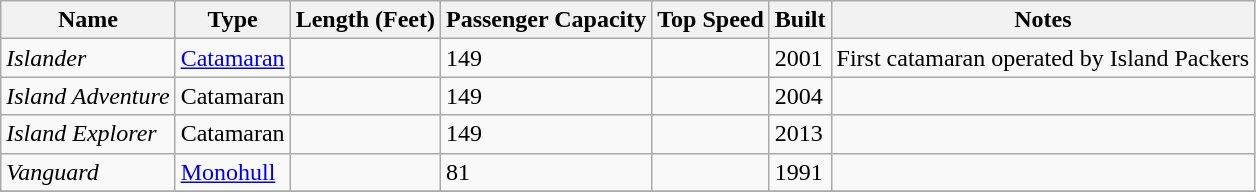<table class="wikitable sortable">
<tr>
<th>Name</th>
<th>Type</th>
<th>Length (Feet)</th>
<th>Passenger Capacity</th>
<th>Top Speed</th>
<th>Built</th>
<th>Notes</th>
</tr>
<tr>
<td><em>Islander</em></td>
<td><a href='#'>Catamaran</a></td>
<td></td>
<td>149</td>
<td></td>
<td>2001</td>
<td>First catamaran operated by Island Packers</td>
</tr>
<tr>
<td><em>Island Adventure</em></td>
<td>Catamaran</td>
<td></td>
<td>149</td>
<td></td>
<td>2004</td>
<td></td>
</tr>
<tr>
<td><em>Island Explorer</em></td>
<td>Catamaran</td>
<td></td>
<td>149</td>
<td></td>
<td>2013</td>
<td></td>
</tr>
<tr>
<td><em>Vanguard</em></td>
<td><a href='#'>Monohull</a></td>
<td></td>
<td>81</td>
<td></td>
<td>1991</td>
<td></td>
</tr>
<tr>
</tr>
</table>
